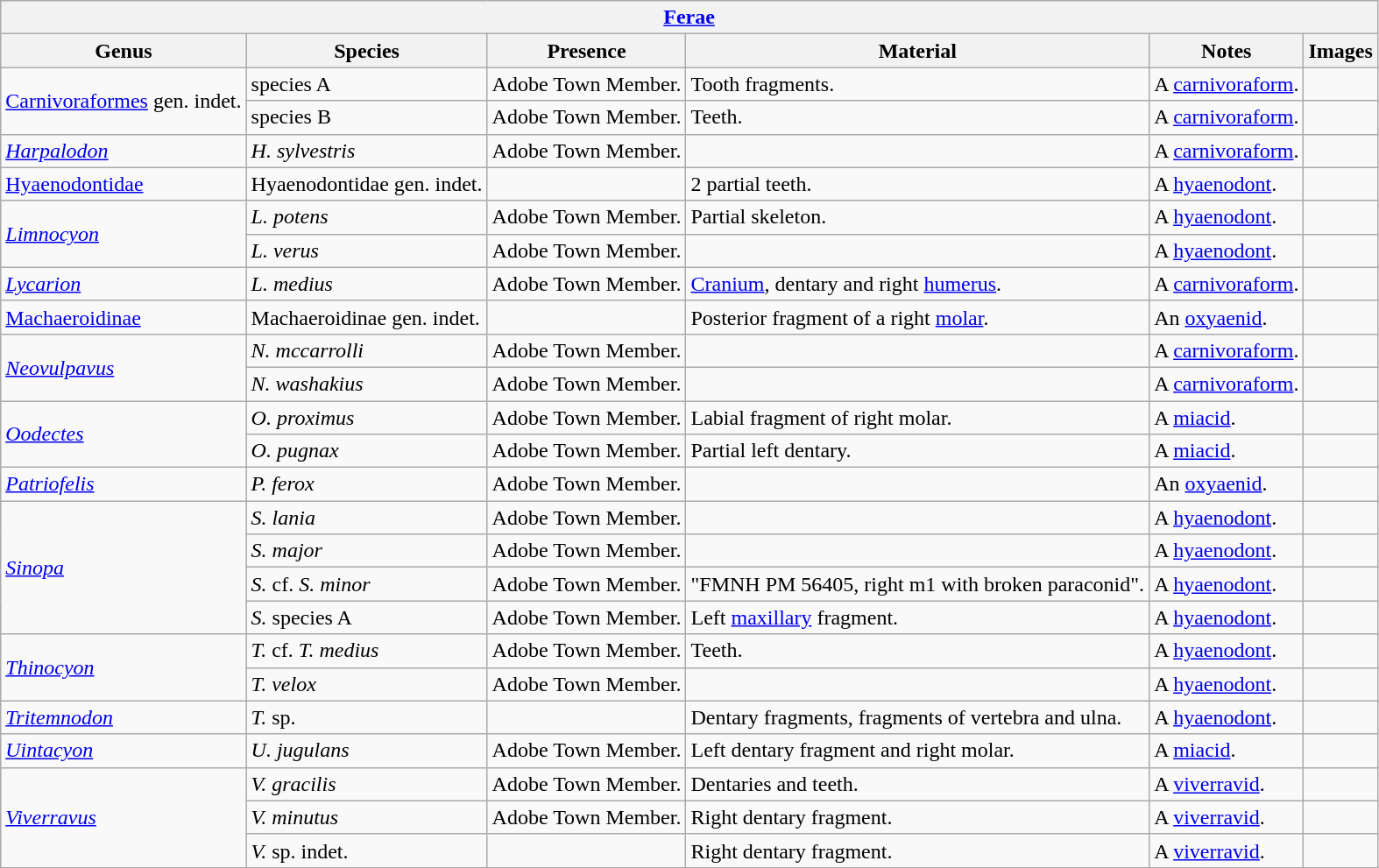<table class="wikitable" align="center">
<tr>
<th colspan="6" align="center"><strong><a href='#'>Ferae</a></strong></th>
</tr>
<tr>
<th>Genus</th>
<th>Species</th>
<th>Presence</th>
<th><strong>Material</strong></th>
<th>Notes</th>
<th>Images</th>
</tr>
<tr>
<td rowspan=2><a href='#'>Carnivoraformes</a> gen. indet.</td>
<td>species A</td>
<td>Adobe Town Member.</td>
<td>Tooth fragments.</td>
<td>A <a href='#'>carnivoraform</a>.</td>
<td></td>
</tr>
<tr>
<td>species B</td>
<td>Adobe Town Member.</td>
<td>Teeth.</td>
<td>A <a href='#'>carnivoraform</a>.</td>
<td></td>
</tr>
<tr>
<td><em><a href='#'>Harpalodon</a></em></td>
<td><em>H. sylvestris</em></td>
<td>Adobe Town Member.</td>
<td></td>
<td>A <a href='#'>carnivoraform</a>.</td>
<td></td>
</tr>
<tr>
<td><a href='#'>Hyaenodontidae</a></td>
<td>Hyaenodontidae gen. indet.</td>
<td></td>
<td>2 partial teeth.</td>
<td>A <a href='#'>hyaenodont</a>.</td>
<td></td>
</tr>
<tr>
<td rowspan="2"><em><a href='#'>Limnocyon</a></em></td>
<td><em>L. potens</em></td>
<td>Adobe Town Member.</td>
<td>Partial skeleton.</td>
<td>A <a href='#'>hyaenodont</a>.</td>
<td></td>
</tr>
<tr>
<td><em>L. verus</em></td>
<td>Adobe Town Member.</td>
<td></td>
<td>A <a href='#'>hyaenodont</a>.</td>
<td></td>
</tr>
<tr>
<td><em><a href='#'>Lycarion</a></em></td>
<td><em>L. medius</em></td>
<td>Adobe Town Member.</td>
<td><a href='#'>Cranium</a>, dentary and right <a href='#'>humerus</a>.</td>
<td>A <a href='#'>carnivoraform</a>.</td>
<td></td>
</tr>
<tr>
<td><a href='#'>Machaeroidinae</a></td>
<td>Machaeroidinae gen. indet.</td>
<td></td>
<td>Posterior fragment of a right <a href='#'>molar</a>.</td>
<td>An <a href='#'>oxyaenid</a>.</td>
<td></td>
</tr>
<tr>
<td rowspan=2><em><a href='#'>Neovulpavus</a></em></td>
<td><em>N. mccarrolli</em></td>
<td>Adobe Town Member.</td>
<td></td>
<td>A <a href='#'>carnivoraform</a>.</td>
<td></td>
</tr>
<tr>
<td><em>N. washakius</em></td>
<td>Adobe Town Member.</td>
<td></td>
<td>A <a href='#'>carnivoraform</a>.</td>
<td></td>
</tr>
<tr>
<td rowspan=2><em><a href='#'>Oodectes</a></em></td>
<td><em>O. proximus</em></td>
<td>Adobe Town Member.</td>
<td>Labial fragment of right molar.</td>
<td>A <a href='#'>miacid</a>.</td>
<td></td>
</tr>
<tr>
<td><em>O. pugnax</em></td>
<td>Adobe Town Member.</td>
<td>Partial left dentary.</td>
<td>A <a href='#'>miacid</a>.</td>
<td></td>
</tr>
<tr>
<td><em><a href='#'>Patriofelis</a></em></td>
<td><em>P. ferox</em></td>
<td>Adobe Town Member.</td>
<td></td>
<td>An <a href='#'>oxyaenid</a>.</td>
<td></td>
</tr>
<tr>
<td rowspan=4><em><a href='#'>Sinopa</a></em></td>
<td><em>S. lania</em></td>
<td>Adobe Town Member.</td>
<td></td>
<td>A <a href='#'>hyaenodont</a>.</td>
<td></td>
</tr>
<tr>
<td><em>S. major</em></td>
<td>Adobe Town Member.</td>
<td></td>
<td>A <a href='#'>hyaenodont</a>.</td>
<td></td>
</tr>
<tr>
<td><em>S.</em> cf. <em>S. minor</em></td>
<td>Adobe Town Member.</td>
<td>"FMNH PM 56405, right m1 with broken paraconid".</td>
<td>A <a href='#'>hyaenodont</a>.</td>
<td></td>
</tr>
<tr>
<td><em>S.</em> species A</td>
<td>Adobe Town Member.</td>
<td>Left <a href='#'>maxillary</a> fragment.</td>
<td>A <a href='#'>hyaenodont</a>.</td>
<td></td>
</tr>
<tr>
<td rowspan=2><em><a href='#'>Thinocyon</a></em></td>
<td><em>T.</em> cf. <em>T. medius</em></td>
<td>Adobe Town Member.</td>
<td>Teeth.</td>
<td>A <a href='#'>hyaenodont</a>.</td>
<td></td>
</tr>
<tr>
<td><em>T. velox</em></td>
<td>Adobe Town Member.</td>
<td></td>
<td>A <a href='#'>hyaenodont</a>.</td>
<td></td>
</tr>
<tr>
<td><em><a href='#'>Tritemnodon</a></em></td>
<td><em>T.</em> sp.</td>
<td></td>
<td>Dentary fragments, fragments of vertebra and ulna.</td>
<td>A <a href='#'>hyaenodont</a>.</td>
<td></td>
</tr>
<tr>
<td><em><a href='#'>Uintacyon</a></em></td>
<td><em>U. jugulans</em></td>
<td>Adobe Town Member.</td>
<td>Left dentary fragment and right molar.</td>
<td>A <a href='#'>miacid</a>.</td>
<td></td>
</tr>
<tr>
<td rowspan=3><em><a href='#'>Viverravus</a></em></td>
<td><em>V. gracilis</em></td>
<td>Adobe Town Member.</td>
<td>Dentaries and teeth.</td>
<td>A <a href='#'>viverravid</a>.</td>
<td></td>
</tr>
<tr>
<td><em>V. minutus</em></td>
<td>Adobe Town Member.</td>
<td>Right dentary fragment.</td>
<td>A <a href='#'>viverravid</a>.</td>
<td></td>
</tr>
<tr>
<td><em>V.</em> sp. indet.</td>
<td></td>
<td>Right dentary fragment.</td>
<td>A <a href='#'>viverravid</a>.</td>
<td></td>
</tr>
<tr>
</tr>
</table>
